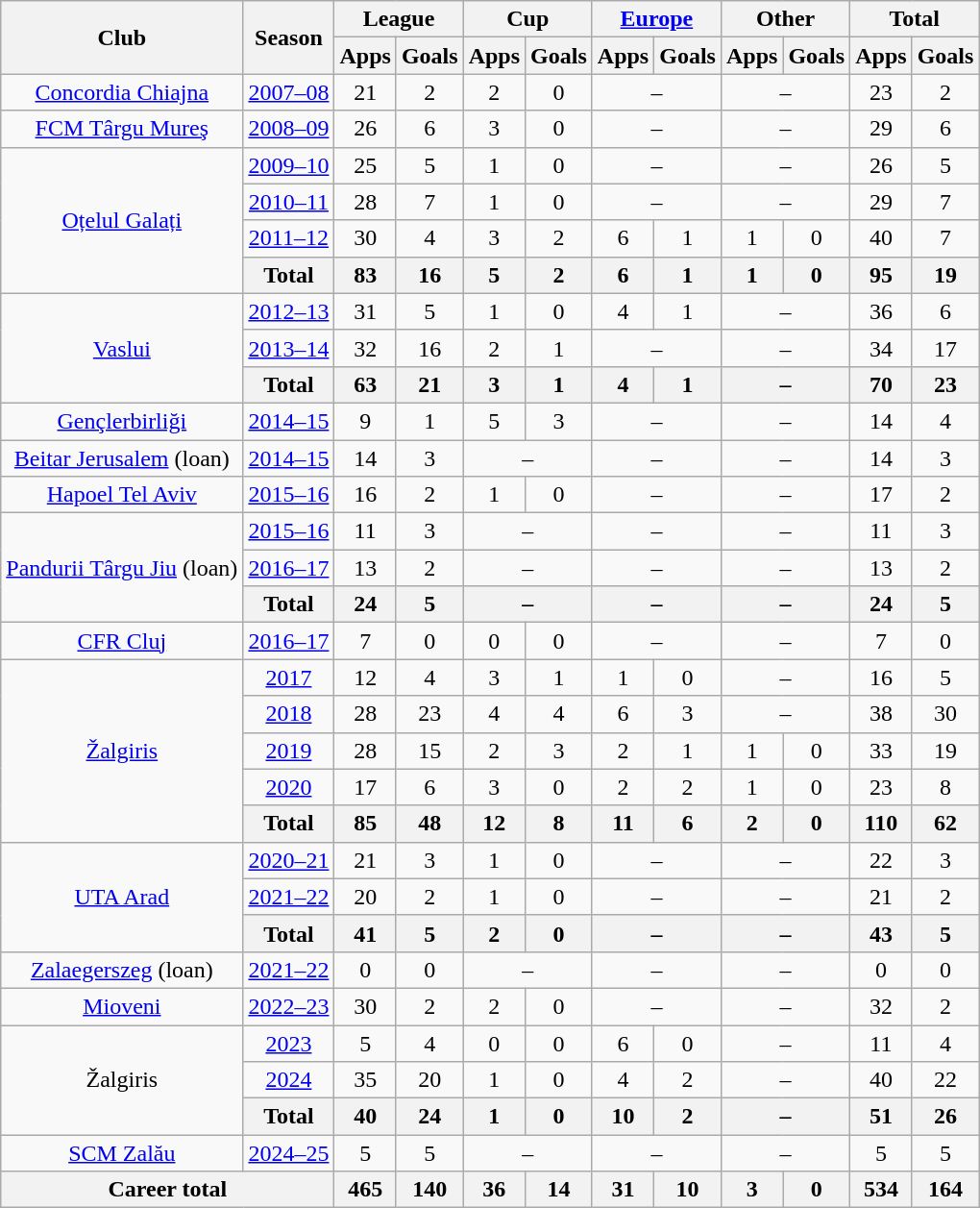<table class="wikitable" style="text-align: center;">
<tr>
<th rowspan="2">Club</th>
<th rowspan="2">Season</th>
<th colspan="2">League</th>
<th colspan="2">Cup</th>
<th colspan="2"><a href='#'>Europe</a></th>
<th colspan="2">Other</th>
<th colspan="2">Total</th>
</tr>
<tr>
<th>Apps</th>
<th>Goals</th>
<th>Apps</th>
<th>Goals</th>
<th>Apps</th>
<th>Goals</th>
<th>Apps</th>
<th>Goals</th>
<th>Apps</th>
<th>Goals</th>
</tr>
<tr>
<td><a href='#'>Concordia Chiajna</a></td>
<td><a href='#'>2007–08</a></td>
<td>21</td>
<td>2</td>
<td>2</td>
<td>0</td>
<td colspan="2">–</td>
<td colspan="2">–</td>
<td>23</td>
<td>2</td>
</tr>
<tr>
<td><a href='#'>FCM Târgu Mureş</a></td>
<td><a href='#'>2008–09</a></td>
<td>26</td>
<td>6</td>
<td>3</td>
<td>0</td>
<td colspan="2">–</td>
<td colspan="2">–</td>
<td>29</td>
<td>6</td>
</tr>
<tr>
<td rowspan="4"><a href='#'>Oțelul Galați</a></td>
<td><a href='#'>2009–10</a></td>
<td>25</td>
<td>5</td>
<td>1</td>
<td>0</td>
<td colspan="2">–</td>
<td colspan="2">–</td>
<td>26</td>
<td>5</td>
</tr>
<tr>
<td><a href='#'>2010–11</a></td>
<td>28</td>
<td>7</td>
<td>1</td>
<td>0</td>
<td colspan="2">–</td>
<td colspan="2">–</td>
<td>29</td>
<td>7</td>
</tr>
<tr>
<td><a href='#'>2011–12</a></td>
<td>30</td>
<td>4</td>
<td>3</td>
<td>2</td>
<td>6</td>
<td>1</td>
<td>1</td>
<td>0</td>
<td>40</td>
<td>7</td>
</tr>
<tr>
<th>Total</th>
<th>83</th>
<th>16</th>
<th>5</th>
<th>2</th>
<th>6</th>
<th>1</th>
<th>1</th>
<th>0</th>
<th>95</th>
<th>19</th>
</tr>
<tr>
<td rowspan="3"><a href='#'>Vaslui</a></td>
<td><a href='#'>2012–13</a></td>
<td>31</td>
<td>5</td>
<td>1</td>
<td>0</td>
<td>4</td>
<td>1</td>
<td colspan="2">–</td>
<td>36</td>
<td>6</td>
</tr>
<tr>
<td><a href='#'>2013–14</a></td>
<td>32</td>
<td>16</td>
<td>2</td>
<td>1</td>
<td colspan="2">–</td>
<td colspan="2">–</td>
<td>34</td>
<td>17</td>
</tr>
<tr>
<th>Total</th>
<th>63</th>
<th>21</th>
<th>3</th>
<th>1</th>
<th>4</th>
<th>1</th>
<th colspan="2">–</th>
<th>70</th>
<th>23</th>
</tr>
<tr>
<td><a href='#'>Gençlerbirliği</a></td>
<td><a href='#'>2014–15</a></td>
<td>9</td>
<td>1</td>
<td>5</td>
<td>3</td>
<td colspan="2">–</td>
<td colspan="2">–</td>
<td>14</td>
<td>4</td>
</tr>
<tr>
<td><a href='#'>Beitar Jerusalem</a> (loan)</td>
<td><a href='#'>2014–15</a></td>
<td>14</td>
<td>3</td>
<td colspan="2">–</td>
<td colspan="2">–</td>
<td colspan="2">–</td>
<td>14</td>
<td>3</td>
</tr>
<tr>
<td><a href='#'>Hapoel Tel Aviv</a></td>
<td><a href='#'>2015–16</a></td>
<td>16</td>
<td>2</td>
<td>1</td>
<td>0</td>
<td colspan="2">–</td>
<td colspan="2">–</td>
<td>17</td>
<td>2</td>
</tr>
<tr>
<td rowspan="3"><a href='#'>Pandurii Târgu Jiu</a> (loan)</td>
<td><a href='#'>2015–16</a></td>
<td>11</td>
<td>3</td>
<td colspan="2">–</td>
<td colspan="2">–</td>
<td colspan="2">–</td>
<td>11</td>
<td>3</td>
</tr>
<tr>
<td><a href='#'>2016–17</a></td>
<td>13</td>
<td>2</td>
<td colspan="2">–</td>
<td colspan="2">–</td>
<td colspan="2">–</td>
<td>13</td>
<td>2</td>
</tr>
<tr>
<th>Total</th>
<th>24</th>
<th>5</th>
<th colspan="2">–</th>
<th colspan="2">–</th>
<th colspan="2">–</th>
<th>24</th>
<th>5</th>
</tr>
<tr>
<td><a href='#'>CFR Cluj</a></td>
<td><a href='#'>2016–17</a></td>
<td>7</td>
<td>0</td>
<td>0</td>
<td>0</td>
<td colspan="2">–</td>
<td colspan="2">–</td>
<td>7</td>
<td>0</td>
</tr>
<tr>
<td rowspan="5"><a href='#'>Žalgiris</a></td>
<td><a href='#'>2017</a></td>
<td>12</td>
<td>4</td>
<td>3</td>
<td>1</td>
<td>1</td>
<td>0</td>
<td colspan="2">–</td>
<td>16</td>
<td>5</td>
</tr>
<tr>
<td><a href='#'>2018</a></td>
<td>28</td>
<td>23</td>
<td>4</td>
<td>4</td>
<td>6</td>
<td>3</td>
<td colspan="2">–</td>
<td>38</td>
<td>30</td>
</tr>
<tr>
<td><a href='#'>2019</a></td>
<td>28</td>
<td>15</td>
<td>2</td>
<td>3</td>
<td>2</td>
<td>1</td>
<td>1</td>
<td>0</td>
<td>33</td>
<td>19</td>
</tr>
<tr>
<td><a href='#'>2020</a></td>
<td>17</td>
<td>6</td>
<td>3</td>
<td>0</td>
<td>2</td>
<td>2</td>
<td>1</td>
<td>0</td>
<td>23</td>
<td>8</td>
</tr>
<tr>
<th>Total</th>
<th>85</th>
<th>48</th>
<th>12</th>
<th>8</th>
<th>11</th>
<th>6</th>
<th>2</th>
<th>0</th>
<th>110</th>
<th>62</th>
</tr>
<tr>
<td rowspan="3"><a href='#'>UTA Arad</a></td>
<td><a href='#'>2020–21</a></td>
<td>21</td>
<td>3</td>
<td>1</td>
<td>0</td>
<td colspan="2">–</td>
<td colspan="2">–</td>
<td>22</td>
<td>3</td>
</tr>
<tr>
<td><a href='#'>2021–22</a></td>
<td>20</td>
<td>2</td>
<td>1</td>
<td>0</td>
<td colspan="2">–</td>
<td colspan="2">–</td>
<td>21</td>
<td>2</td>
</tr>
<tr>
<th>Total</th>
<th>41</th>
<th>5</th>
<th>2</th>
<th>0</th>
<th colspan="2">–</th>
<th colspan="2">–</th>
<th>43</th>
<th>5</th>
</tr>
<tr>
<td><a href='#'>Zalaegerszeg</a> (loan)</td>
<td><a href='#'>2021–22</a></td>
<td>0</td>
<td>0</td>
<td colspan="2">–</td>
<td colspan="2">–</td>
<td colspan="2">–</td>
<td>0</td>
<td>0</td>
</tr>
<tr>
<td><a href='#'>Mioveni</a></td>
<td><a href='#'>2022–23</a></td>
<td>30</td>
<td>2</td>
<td>2</td>
<td>0</td>
<td colspan="2">–</td>
<td colspan="2">–</td>
<td>32</td>
<td>2</td>
</tr>
<tr>
<td rowspan="3">Žalgiris</td>
<td><a href='#'>2023</a></td>
<td>5</td>
<td>4</td>
<td>0</td>
<td>0</td>
<td>6</td>
<td>0</td>
<td colspan="2">–</td>
<td>11</td>
<td>4</td>
</tr>
<tr>
<td><a href='#'>2024</a></td>
<td>35</td>
<td>20</td>
<td>1</td>
<td>0</td>
<td>4</td>
<td>2</td>
<td colspan="2">–</td>
<td>40</td>
<td>22</td>
</tr>
<tr>
<th>Total</th>
<th>40</th>
<th>24</th>
<th>1</th>
<th>0</th>
<th>10</th>
<th>2</th>
<th colspan="2">–</th>
<th>51</th>
<th>26</th>
</tr>
<tr>
<td><a href='#'>SCM Zalău</a></td>
<td><a href='#'>2024–25</a></td>
<td>5</td>
<td>5</td>
<td colspan="2">–</td>
<td colspan="2">–</td>
<td colspan="2">–</td>
<td>5</td>
<td>5</td>
</tr>
<tr>
<th colspan="2">Career total</th>
<th>465</th>
<th>140</th>
<th>36</th>
<th>14</th>
<th>31</th>
<th>10</th>
<th>3</th>
<th>0</th>
<th>534</th>
<th>164</th>
</tr>
</table>
